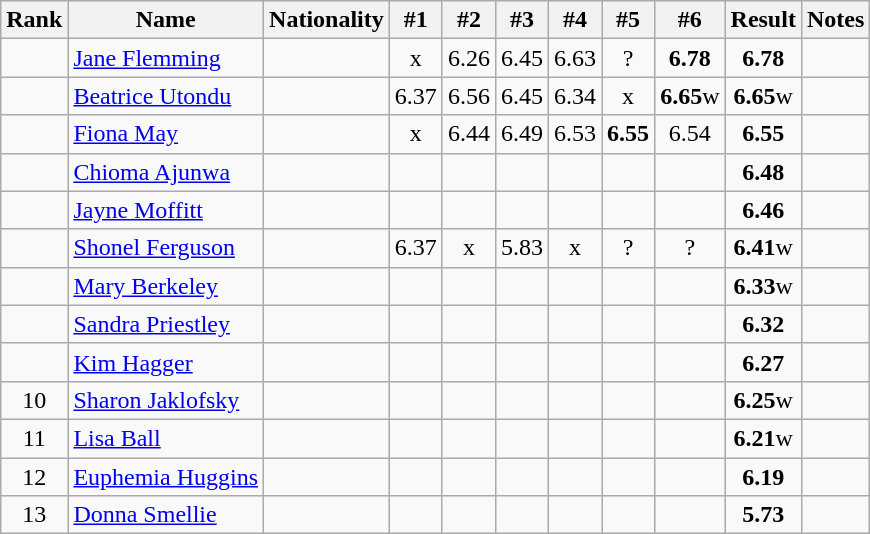<table class="wikitable sortable" style=" text-align:center">
<tr>
<th>Rank</th>
<th>Name</th>
<th>Nationality</th>
<th>#1</th>
<th>#2</th>
<th>#3</th>
<th>#4</th>
<th>#5</th>
<th>#6</th>
<th>Result</th>
<th>Notes</th>
</tr>
<tr>
<td></td>
<td align=left><a href='#'>Jane Flemming</a></td>
<td align=left></td>
<td>x</td>
<td>6.26</td>
<td>6.45</td>
<td>6.63</td>
<td>?</td>
<td><strong>6.78</strong></td>
<td><strong>6.78</strong></td>
<td></td>
</tr>
<tr>
<td></td>
<td align=left><a href='#'>Beatrice Utondu</a></td>
<td align=left></td>
<td>6.37</td>
<td>6.56</td>
<td>6.45</td>
<td>6.34</td>
<td>x</td>
<td><strong>6.65</strong>w</td>
<td><strong>6.65</strong>w</td>
<td></td>
</tr>
<tr>
<td></td>
<td align=left><a href='#'>Fiona May</a></td>
<td align=left></td>
<td>x</td>
<td>6.44</td>
<td>6.49</td>
<td>6.53</td>
<td><strong>6.55</strong></td>
<td>6.54</td>
<td><strong>6.55</strong></td>
<td></td>
</tr>
<tr>
<td></td>
<td align=left><a href='#'>Chioma Ajunwa</a></td>
<td align=left></td>
<td></td>
<td></td>
<td></td>
<td></td>
<td></td>
<td></td>
<td><strong>6.48</strong></td>
<td></td>
</tr>
<tr>
<td></td>
<td align=left><a href='#'>Jayne Moffitt</a></td>
<td align=left></td>
<td></td>
<td></td>
<td></td>
<td></td>
<td></td>
<td></td>
<td><strong>6.46</strong></td>
<td></td>
</tr>
<tr>
<td></td>
<td align=left><a href='#'>Shonel Ferguson</a></td>
<td align=left></td>
<td>6.37</td>
<td>x</td>
<td>5.83</td>
<td>x</td>
<td>?</td>
<td>?</td>
<td><strong>6.41</strong>w</td>
<td></td>
</tr>
<tr>
<td></td>
<td align=left><a href='#'>Mary Berkeley</a></td>
<td align=left></td>
<td></td>
<td></td>
<td></td>
<td></td>
<td></td>
<td></td>
<td><strong>6.33</strong>w</td>
<td></td>
</tr>
<tr>
<td></td>
<td align=left><a href='#'>Sandra Priestley</a></td>
<td align=left></td>
<td></td>
<td></td>
<td></td>
<td></td>
<td></td>
<td></td>
<td><strong>6.32</strong></td>
<td></td>
</tr>
<tr>
<td></td>
<td align=left><a href='#'>Kim Hagger</a></td>
<td align=left></td>
<td></td>
<td></td>
<td></td>
<td></td>
<td></td>
<td></td>
<td><strong>6.27</strong></td>
<td></td>
</tr>
<tr>
<td>10</td>
<td align=left><a href='#'>Sharon Jaklofsky</a></td>
<td align=left></td>
<td></td>
<td></td>
<td></td>
<td></td>
<td></td>
<td></td>
<td><strong>6.25</strong>w</td>
<td></td>
</tr>
<tr>
<td>11</td>
<td align=left><a href='#'>Lisa Ball</a></td>
<td align=left></td>
<td></td>
<td></td>
<td></td>
<td></td>
<td></td>
<td></td>
<td><strong>6.21</strong>w</td>
<td></td>
</tr>
<tr>
<td>12</td>
<td align=left><a href='#'>Euphemia Huggins</a></td>
<td align=left></td>
<td></td>
<td></td>
<td></td>
<td></td>
<td></td>
<td></td>
<td><strong>6.19</strong></td>
<td></td>
</tr>
<tr>
<td>13</td>
<td align=left><a href='#'>Donna Smellie</a></td>
<td align=left></td>
<td></td>
<td></td>
<td></td>
<td></td>
<td></td>
<td></td>
<td><strong>5.73</strong></td>
<td></td>
</tr>
</table>
